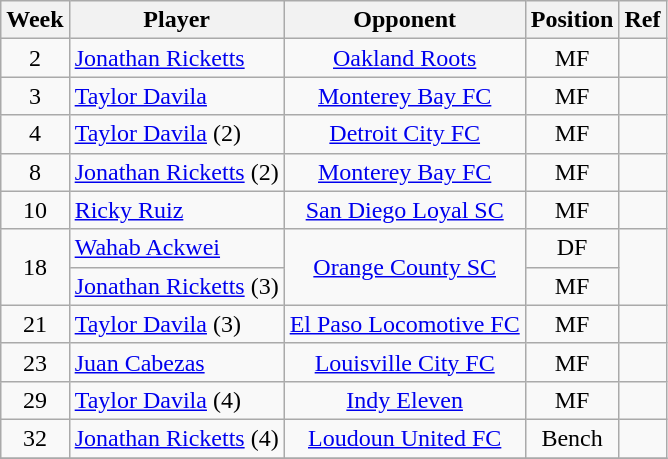<table class=wikitable>
<tr>
<th>Week</th>
<th>Player</th>
<th>Opponent</th>
<th>Position</th>
<th>Ref</th>
</tr>
<tr>
<td align=center>2</td>
<td> <a href='#'>Jonathan Ricketts</a></td>
<td align=center><a href='#'>Oakland Roots</a></td>
<td align=center>MF</td>
<td align=center></td>
</tr>
<tr>
<td align=center>3</td>
<td> <a href='#'>Taylor Davila</a></td>
<td align=center><a href='#'>Monterey Bay FC</a></td>
<td align=center>MF</td>
<td align=center></td>
</tr>
<tr>
<td align=center>4</td>
<td> <a href='#'>Taylor Davila</a> (2)</td>
<td align=center><a href='#'>Detroit City FC</a></td>
<td align=center>MF</td>
<td align=center></td>
</tr>
<tr>
<td align=center>8</td>
<td> <a href='#'>Jonathan Ricketts</a> (2)</td>
<td align=center><a href='#'>Monterey Bay FC</a></td>
<td align=center>MF</td>
<td align=center></td>
</tr>
<tr>
<td align=center>10</td>
<td> <a href='#'>Ricky Ruiz</a></td>
<td align=center><a href='#'>San Diego Loyal SC</a></td>
<td align=center>MF</td>
<td align=center></td>
</tr>
<tr>
<td rowspan=2 align=center>18</td>
<td> <a href='#'>Wahab Ackwei</a></td>
<td rowspan=2 align=center><a href='#'>Orange County SC</a></td>
<td align=center>DF</td>
<td rowspan=2 align=center></td>
</tr>
<tr>
<td> <a href='#'>Jonathan Ricketts</a> (3)</td>
<td align=center>MF</td>
</tr>
<tr>
<td align=center>21</td>
<td> <a href='#'>Taylor Davila</a> (3)</td>
<td align=center><a href='#'>El Paso Locomotive FC</a></td>
<td align=center>MF</td>
<td align=center></td>
</tr>
<tr>
<td align=center>23</td>
<td> <a href='#'>Juan Cabezas</a></td>
<td align=center><a href='#'>Louisville City FC</a></td>
<td align=center>MF</td>
<td align=center></td>
</tr>
<tr>
<td align=center>29</td>
<td> <a href='#'>Taylor Davila</a> (4)</td>
<td align=center><a href='#'>Indy Eleven</a></td>
<td align=center>MF</td>
<td align=center></td>
</tr>
<tr>
<td align=center>32</td>
<td> <a href='#'>Jonathan Ricketts</a> (4)</td>
<td align=center><a href='#'>Loudoun United FC</a></td>
<td align=center>Bench</td>
<td align=center></td>
</tr>
<tr>
</tr>
</table>
